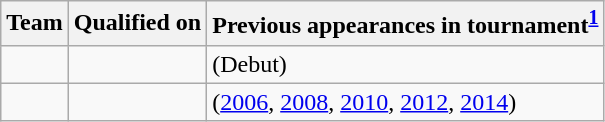<table class="wikitable sortable" style="text-align: left;">
<tr>
<th>Team</th>
<th>Qualified on</th>
<th>Previous appearances in tournament<sup><strong><a href='#'>1</a></strong></sup></th>
</tr>
<tr>
<td></td>
<td></td>
<td> (Debut)</td>
</tr>
<tr>
<td></td>
<td></td>
<td> (<a href='#'>2006</a>, <a href='#'>2008</a>, <a href='#'>2010</a>, <a href='#'>2012</a>, <a href='#'>2014</a>)</td>
</tr>
</table>
